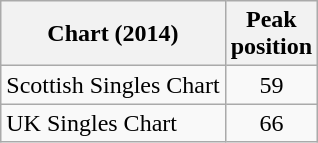<table class="wikitable sortable">
<tr>
<th>Chart (2014)</th>
<th>Peak<br>position</th>
</tr>
<tr>
<td>Scottish Singles Chart</td>
<td style="text-align:center;">59</td>
</tr>
<tr>
<td>UK Singles Chart</td>
<td style="text-align:center;">66</td>
</tr>
</table>
